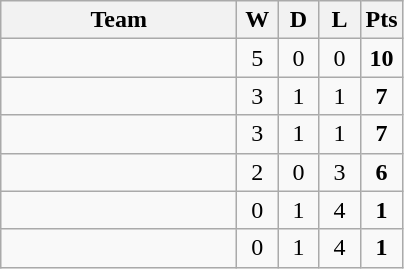<table class="wikitable" style="text-align:center;">
<tr>
<th width=150>Team</th>
<th width=20>W</th>
<th width=20>D</th>
<th width=20>L</th>
<th width=20>Pts</th>
</tr>
<tr>
<td align="left"></td>
<td>5</td>
<td>0</td>
<td>0</td>
<td><strong>10</strong></td>
</tr>
<tr>
<td align="left"></td>
<td>3</td>
<td>1</td>
<td>1</td>
<td><strong>7</strong></td>
</tr>
<tr>
<td align="left"></td>
<td>3</td>
<td>1</td>
<td>1</td>
<td><strong>7</strong></td>
</tr>
<tr>
<td align="left"></td>
<td>2</td>
<td>0</td>
<td>3</td>
<td><strong>6</strong></td>
</tr>
<tr>
<td align="left"></td>
<td>0</td>
<td>1</td>
<td>4</td>
<td><strong>1</strong></td>
</tr>
<tr>
<td align="left"></td>
<td>0</td>
<td>1</td>
<td>4</td>
<td><strong>1</strong></td>
</tr>
</table>
